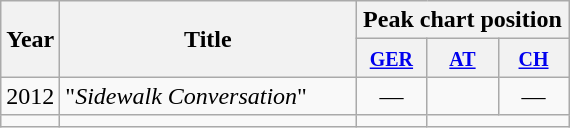<table class="wikitable">
<tr class="hintergrundfarbe8">
<th rowspan="2">Year</th>
<th width="190" rowspan="2">Title</th>
<th colspan="3">Peak chart position</th>
</tr>
<tr class="hintergrundfarbe8">
<th width="40"><small><a href='#'>GER</a></small></th>
<th width="40"><small><a href='#'>AT</a></small></th>
<th width="40"><small><a href='#'>CH</a> </small></th>
</tr>
<tr>
<td>2012</td>
<td>"<em>Sidewalk Conversation</em>"</td>
<td align="center" >—</td>
<td align="center" ></td>
<td align="center" >—</td>
</tr>
<tr>
<td align="center" ></td>
<td align="center" ></td>
<td align="center" ></td>
</tr>
</table>
